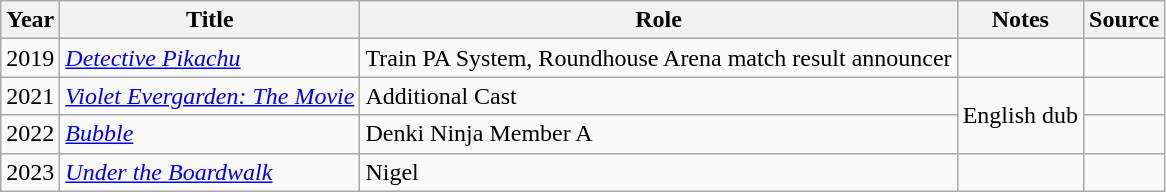<table class="wikitable">
<tr>
<th>Year</th>
<th>Title</th>
<th>Role</th>
<th>Notes</th>
<th>Source</th>
</tr>
<tr>
<td>2019</td>
<td><em><a href='#'>Detective Pikachu</a></em></td>
<td>Train PA System, Roundhouse Arena match result announcer</td>
<td></td>
<td></td>
</tr>
<tr>
<td>2021</td>
<td><em><a href='#'>Violet Evergarden: The Movie</a></em></td>
<td>Additional Cast</td>
<td rowspan="2">English dub</td>
<td></td>
</tr>
<tr>
<td>2022</td>
<td><em><a href='#'>Bubble</a></em></td>
<td>Denki Ninja Member A</td>
<td></td>
</tr>
<tr>
<td>2023</td>
<td><a href='#'><em>Under the Boardwalk</em></a></td>
<td>Nigel</td>
<td></td>
<td></td>
</tr>
</table>
